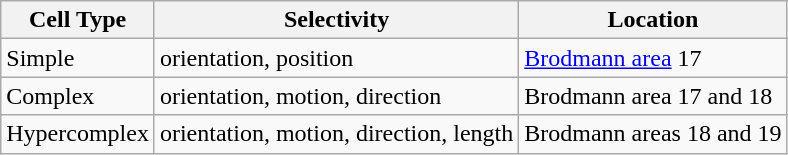<table class="wikitable">
<tr>
<th>Cell Type</th>
<th>Selectivity</th>
<th>Location</th>
</tr>
<tr>
<td>Simple</td>
<td>orientation, position</td>
<td><a href='#'>Brodmann area</a> 17</td>
</tr>
<tr>
<td>Complex</td>
<td>orientation, motion, direction</td>
<td>Brodmann area 17 and 18</td>
</tr>
<tr>
<td>Hypercomplex</td>
<td>orientation, motion, direction, length</td>
<td>Brodmann areas 18 and 19</td>
</tr>
</table>
